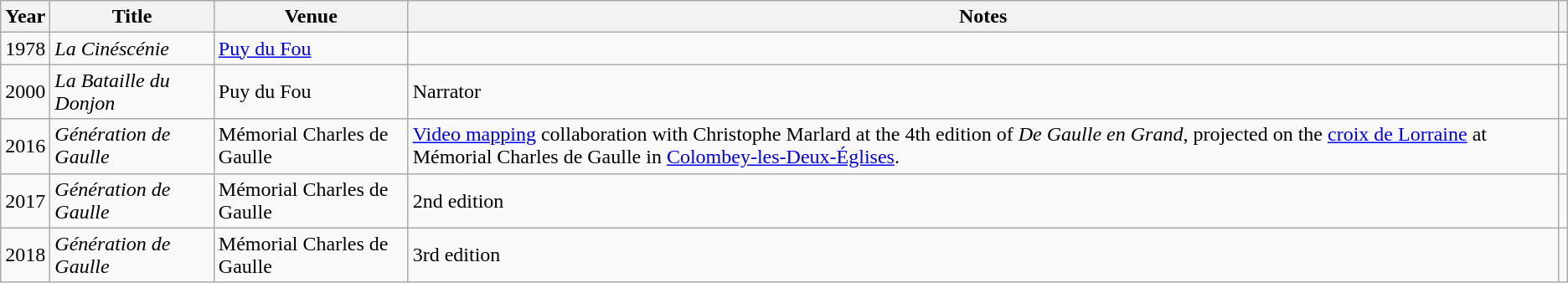<table class="wikitable sortable plainrowheaders">
<tr>
<th scope="col">Year</th>
<th scope="col">Title</th>
<th scope="col">Venue</th>
<th scope="col" class="unsortable">Notes</th>
<th scope="col" class="unsortable"></th>
</tr>
<tr>
<td>1978</td>
<td><em>La Cinéscénie</em></td>
<td><a href='#'>Puy du Fou</a></td>
<td></td>
<td style="text-align:center;"></td>
</tr>
<tr>
<td>2000</td>
<td><em>La Bataille du Donjon</em></td>
<td>Puy du Fou</td>
<td>Narrator</td>
<td style="text-align:center;"></td>
</tr>
<tr>
<td>2016</td>
<td><em>Génération de Gaulle</em></td>
<td>Mémorial Charles de Gaulle</td>
<td><a href='#'>Video mapping</a> collaboration with Christophe Marlard at the 4th edition of <em>De Gaulle en Grand</em>, projected on the <a href='#'>croix de Lorraine</a> at Mémorial Charles de Gaulle in <a href='#'>Colombey-les-Deux-Églises</a>.</td>
<td style="text-align:center;"></td>
</tr>
<tr>
<td>2017</td>
<td><em>Génération de Gaulle</em></td>
<td>Mémorial Charles de Gaulle</td>
<td>2nd edition</td>
<td style="text-align:center;"></td>
</tr>
<tr>
<td>2018</td>
<td><em>Génération de Gaulle</em></td>
<td>Mémorial Charles de Gaulle</td>
<td>3rd edition</td>
<td style="text-align:center;"></td>
</tr>
</table>
